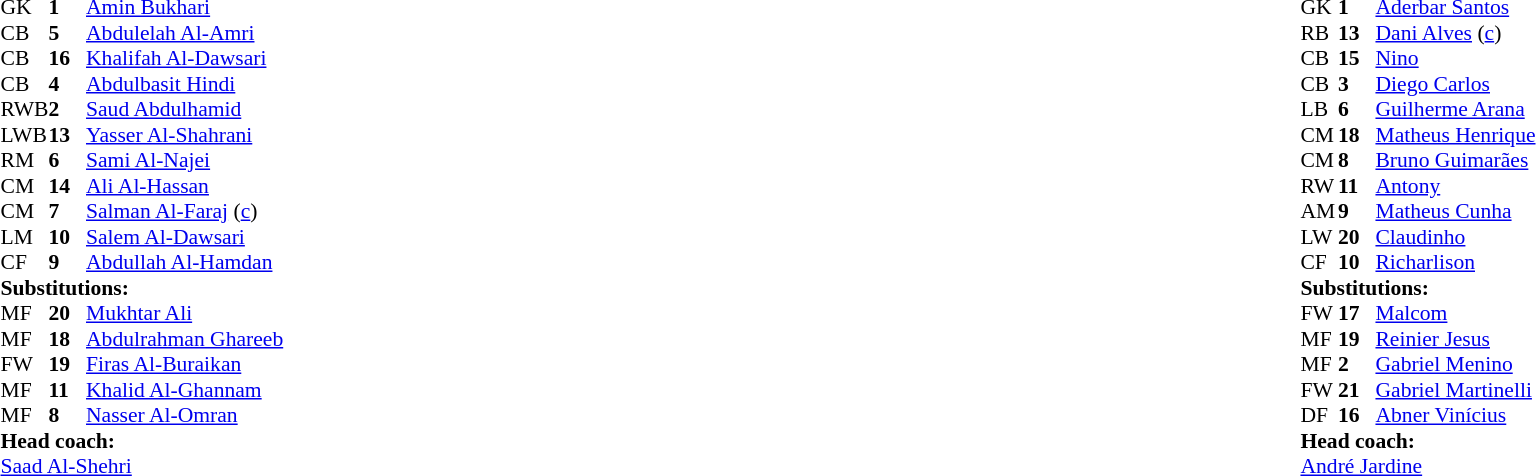<table width="100%">
<tr>
<td valign="top" width="40%"><br><table style="font-size:90%" cellspacing="0" cellpadding="0">
<tr>
<th width=25></th>
<th width=25></th>
</tr>
<tr>
<td>GK</td>
<td><strong>1</strong></td>
<td><a href='#'>Amin Bukhari</a></td>
<td></td>
</tr>
<tr>
<td>CB</td>
<td><strong>5</strong></td>
<td><a href='#'>Abdulelah Al-Amri</a></td>
</tr>
<tr>
<td>CB</td>
<td><strong>16</strong></td>
<td><a href='#'>Khalifah Al-Dawsari</a></td>
<td></td>
</tr>
<tr>
<td>CB</td>
<td><strong>4</strong></td>
<td><a href='#'>Abdulbasit Hindi</a></td>
</tr>
<tr>
<td>RWB</td>
<td><strong>2</strong></td>
<td><a href='#'>Saud Abdulhamid</a></td>
</tr>
<tr>
<td>LWB</td>
<td><strong>13</strong></td>
<td><a href='#'>Yasser Al-Shahrani</a></td>
<td></td>
</tr>
<tr>
<td>RM</td>
<td><strong>6</strong></td>
<td><a href='#'>Sami Al-Najei</a></td>
<td></td>
<td></td>
</tr>
<tr>
<td>CM</td>
<td><strong>14</strong></td>
<td><a href='#'>Ali Al-Hassan</a></td>
<td></td>
<td></td>
</tr>
<tr>
<td>CM</td>
<td><strong>7</strong></td>
<td><a href='#'>Salman Al-Faraj</a> (<a href='#'>c</a>)</td>
<td></td>
<td></td>
</tr>
<tr>
<td>LM</td>
<td><strong>10</strong></td>
<td><a href='#'>Salem Al-Dawsari</a></td>
<td></td>
<td></td>
</tr>
<tr>
<td>CF</td>
<td><strong>9</strong></td>
<td><a href='#'>Abdullah Al-Hamdan</a></td>
<td></td>
<td></td>
</tr>
<tr>
<td colspan=3><strong>Substitutions:</strong></td>
</tr>
<tr>
<td>MF</td>
<td><strong>20</strong></td>
<td><a href='#'>Mukhtar Ali</a></td>
<td></td>
<td></td>
</tr>
<tr>
<td>MF</td>
<td><strong>18</strong></td>
<td><a href='#'>Abdulrahman Ghareeb</a></td>
<td></td>
<td></td>
</tr>
<tr>
<td>FW</td>
<td><strong>19</strong></td>
<td><a href='#'>Firas Al-Buraikan</a></td>
<td></td>
<td></td>
</tr>
<tr>
<td>MF</td>
<td><strong>11</strong></td>
<td><a href='#'>Khalid Al-Ghannam</a></td>
<td></td>
<td></td>
</tr>
<tr>
<td>MF</td>
<td><strong>8</strong></td>
<td><a href='#'>Nasser Al-Omran</a></td>
<td></td>
<td></td>
</tr>
<tr>
<td colspan=3><strong>Head coach:</strong></td>
</tr>
<tr>
<td colspan=3><a href='#'>Saad Al-Shehri</a></td>
</tr>
</table>
</td>
<td valign="top"></td>
<td valign="top" width="50%"><br><table style="font-size:90%; margin:auto" cellspacing="0" cellpadding="0">
<tr>
<th width=25></th>
<th width=25></th>
</tr>
<tr>
<td>GK</td>
<td><strong>1</strong></td>
<td><a href='#'>Aderbar Santos</a></td>
</tr>
<tr>
<td>RB</td>
<td><strong>13</strong></td>
<td><a href='#'>Dani Alves</a> (<a href='#'>c</a>)</td>
<td></td>
</tr>
<tr>
<td>CB</td>
<td><strong>15</strong></td>
<td><a href='#'>Nino</a></td>
</tr>
<tr>
<td>CB</td>
<td><strong>3</strong></td>
<td><a href='#'>Diego Carlos</a></td>
</tr>
<tr>
<td>LB</td>
<td><strong>6</strong></td>
<td><a href='#'>Guilherme Arana</a></td>
<td></td>
<td></td>
</tr>
<tr>
<td>CM</td>
<td><strong>18</strong></td>
<td><a href='#'>Matheus Henrique</a></td>
</tr>
<tr>
<td>CM</td>
<td><strong>8</strong></td>
<td><a href='#'>Bruno Guimarães</a></td>
<td></td>
<td></td>
</tr>
<tr>
<td>RW</td>
<td><strong>11</strong></td>
<td><a href='#'>Antony</a></td>
<td></td>
<td></td>
</tr>
<tr>
<td>AM</td>
<td><strong>9</strong></td>
<td><a href='#'>Matheus Cunha</a></td>
<td></td>
<td></td>
</tr>
<tr>
<td>LW</td>
<td><strong>20</strong></td>
<td><a href='#'>Claudinho</a></td>
<td></td>
<td></td>
</tr>
<tr>
<td>CF</td>
<td><strong>10</strong></td>
<td><a href='#'>Richarlison</a></td>
</tr>
<tr>
<td colspan=3><strong>Substitutions:</strong></td>
</tr>
<tr>
<td>FW</td>
<td><strong>17</strong></td>
<td><a href='#'>Malcom</a></td>
<td></td>
<td></td>
</tr>
<tr>
<td>MF</td>
<td><strong>19</strong></td>
<td><a href='#'>Reinier Jesus</a></td>
<td></td>
<td></td>
</tr>
<tr>
<td>MF</td>
<td><strong>2</strong></td>
<td><a href='#'>Gabriel Menino</a></td>
<td></td>
<td></td>
</tr>
<tr>
<td>FW</td>
<td><strong>21</strong></td>
<td><a href='#'>Gabriel Martinelli</a></td>
<td></td>
<td></td>
</tr>
<tr>
<td>DF</td>
<td><strong>16</strong></td>
<td><a href='#'>Abner Vinícius</a></td>
<td></td>
<td></td>
</tr>
<tr>
<td colspan=3><strong>Head coach:</strong></td>
</tr>
<tr>
<td colspan=3><a href='#'>André Jardine</a></td>
</tr>
</table>
</td>
</tr>
</table>
